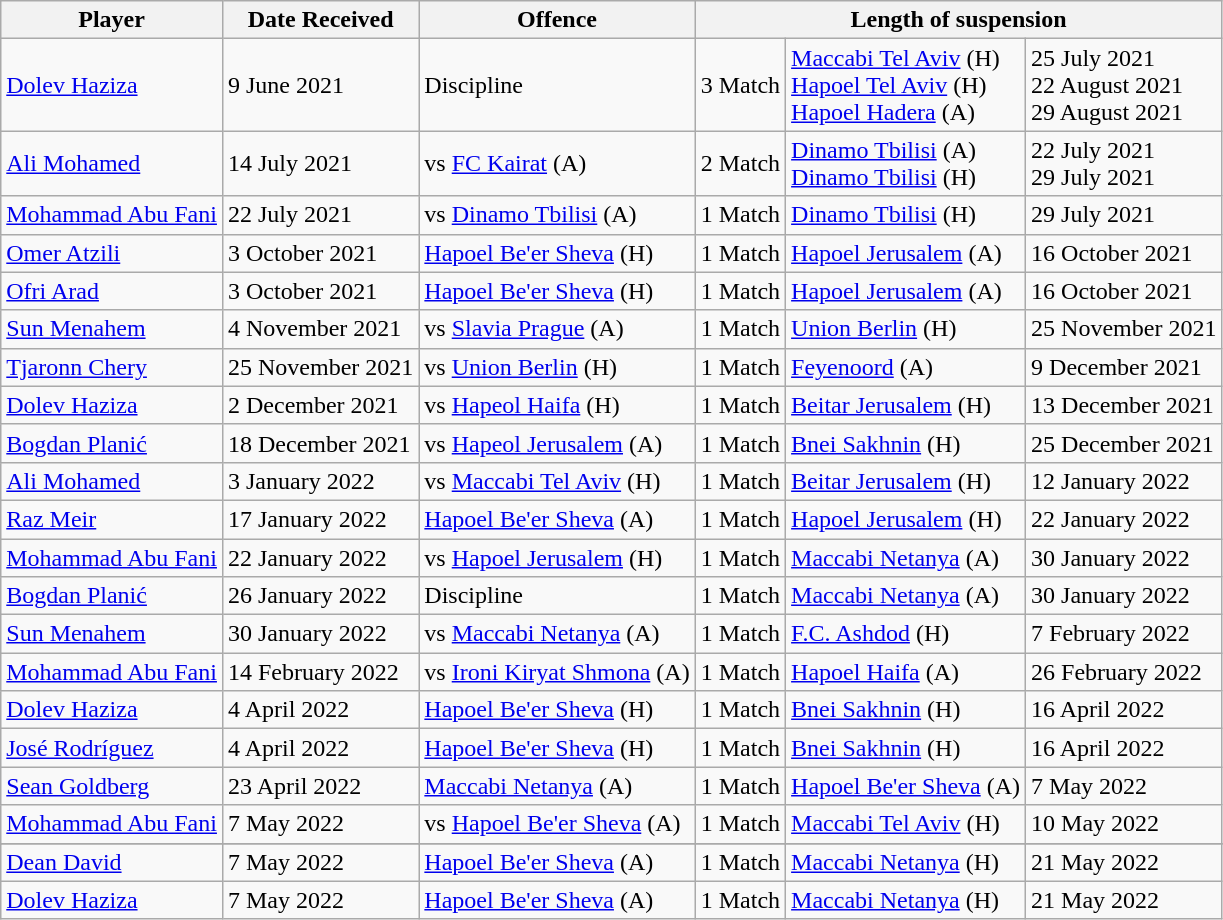<table class="wikitable">
<tr>
<th>Player</th>
<th>Date Received</th>
<th>Offence</th>
<th colspan="4">Length of suspension</th>
</tr>
<tr>
<td><a href='#'>Dolev Haziza</a></td>
<td>9 June 2021</td>
<td>Discipline</td>
<td>3 Match</td>
<td><a href='#'>Maccabi Tel Aviv</a> (H)<br> <a href='#'>Hapoel Tel Aviv</a> (H)<br> <a href='#'>Hapoel Hadera</a> (A)</td>
<td>25 July 2021<br> 22 August 2021<br> 29 August 2021</td>
</tr>
<tr>
<td><a href='#'>Ali Mohamed</a></td>
<td>14 July 2021</td>
<td> vs <a href='#'>FC Kairat</a> (A)</td>
<td>2 Match</td>
<td><a href='#'>Dinamo Tbilisi</a> (A)<br> <a href='#'>Dinamo Tbilisi</a> (H)</td>
<td>22 July 2021<br> 29 July 2021</td>
</tr>
<tr>
<td><a href='#'>Mohammad Abu Fani</a></td>
<td>22 July 2021</td>
<td> vs <a href='#'>Dinamo Tbilisi</a> (A)</td>
<td>1 Match</td>
<td><a href='#'>Dinamo Tbilisi</a> (H)</td>
<td>29 July 2021</td>
</tr>
<tr>
<td><a href='#'>Omer Atzili</a></td>
<td>3 October 2021</td>
<td> <a href='#'>Hapoel Be'er Sheva</a> (H)</td>
<td>1 Match</td>
<td><a href='#'>Hapoel Jerusalem</a> (A)</td>
<td>16 October 2021</td>
</tr>
<tr>
<td><a href='#'>Ofri Arad</a></td>
<td>3 October 2021</td>
<td> <a href='#'>Hapoel Be'er Sheva</a> (H)</td>
<td>1 Match</td>
<td><a href='#'>Hapoel Jerusalem</a> (A)</td>
<td>16 October 2021</td>
</tr>
<tr>
<td><a href='#'>Sun Menahem</a></td>
<td>4 November 2021</td>
<td> vs <a href='#'>Slavia Prague</a> (A)</td>
<td>1 Match</td>
<td><a href='#'>Union Berlin</a> (H)</td>
<td>25 November 2021</td>
</tr>
<tr>
<td><a href='#'>Tjaronn Chery</a></td>
<td>25 November 2021</td>
<td> vs <a href='#'>Union Berlin</a> (H)</td>
<td>1 Match</td>
<td><a href='#'>Feyenoord</a> (A)</td>
<td>9 December 2021</td>
</tr>
<tr>
<td><a href='#'>Dolev Haziza</a></td>
<td>2 December 2021</td>
<td> vs <a href='#'>Hapeol Haifa</a> (H)</td>
<td>1 Match</td>
<td><a href='#'>Beitar Jerusalem</a> (H)</td>
<td>13 December 2021</td>
</tr>
<tr>
<td><a href='#'>Bogdan Planić</a></td>
<td>18 December 2021</td>
<td> vs <a href='#'>Hapeol Jerusalem</a> (A)</td>
<td>1 Match</td>
<td><a href='#'>Bnei Sakhnin</a> (H)</td>
<td>25 December 2021</td>
</tr>
<tr>
<td><a href='#'>Ali Mohamed</a></td>
<td>3 January 2022</td>
<td> vs <a href='#'>Maccabi Tel Aviv</a> (H)</td>
<td>1 Match</td>
<td><a href='#'>Beitar Jerusalem</a> (H)</td>
<td>12 January 2022</td>
</tr>
<tr>
<td><a href='#'>Raz Meir</a></td>
<td>17 January 2022</td>
<td> <a href='#'>Hapoel Be'er Sheva</a> (A)</td>
<td>1 Match</td>
<td><a href='#'>Hapoel Jerusalem</a> (H)</td>
<td>22 January 2022</td>
</tr>
<tr>
<td><a href='#'>Mohammad Abu Fani</a></td>
<td>22 January 2022</td>
<td> vs <a href='#'>Hapoel Jerusalem</a> (H)</td>
<td>1 Match</td>
<td><a href='#'>Maccabi Netanya</a> (A)</td>
<td>30 January 2022</td>
</tr>
<tr>
<td><a href='#'>Bogdan Planić</a></td>
<td>26 January 2022</td>
<td>Discipline</td>
<td>1 Match</td>
<td><a href='#'>Maccabi Netanya</a> (A)</td>
<td>30 January 2022</td>
</tr>
<tr>
<td><a href='#'>Sun Menahem</a></td>
<td>30 January 2022</td>
<td> vs <a href='#'>Maccabi Netanya</a> (A)</td>
<td>1 Match</td>
<td><a href='#'>F.C. Ashdod</a> (H)</td>
<td>7 February 2022</td>
</tr>
<tr>
<td><a href='#'>Mohammad Abu Fani</a></td>
<td>14 February 2022</td>
<td> vs <a href='#'>Ironi Kiryat Shmona</a> (A)</td>
<td>1 Match</td>
<td><a href='#'>Hapoel Haifa</a> (A)</td>
<td>26 February 2022</td>
</tr>
<tr>
<td><a href='#'>Dolev Haziza</a></td>
<td>4 April 2022</td>
<td> <a href='#'>Hapoel Be'er Sheva</a> (H)</td>
<td>1 Match</td>
<td><a href='#'>Bnei Sakhnin</a> (H)</td>
<td>16 April 2022</td>
</tr>
<tr>
<td><a href='#'>José Rodríguez</a></td>
<td>4 April 2022</td>
<td> <a href='#'>Hapoel Be'er Sheva</a> (H)</td>
<td>1 Match</td>
<td><a href='#'>Bnei Sakhnin</a> (H)</td>
<td>16 April 2022</td>
</tr>
<tr>
<td><a href='#'>Sean Goldberg</a></td>
<td>23 April 2022</td>
<td> <a href='#'>Maccabi Netanya</a> (A)</td>
<td>1 Match</td>
<td><a href='#'>Hapoel Be'er Sheva</a> (A)</td>
<td>7 May 2022</td>
</tr>
<tr>
<td><a href='#'>Mohammad Abu Fani</a></td>
<td>7 May 2022</td>
<td> vs <a href='#'>Hapoel Be'er Sheva</a> (A)</td>
<td>1 Match</td>
<td><a href='#'>Maccabi Tel Aviv</a> (H)</td>
<td>10 May 2022</td>
</tr>
<tr>
</tr>
<tr>
<td><a href='#'>Dean David</a></td>
<td>7 May 2022</td>
<td> <a href='#'>Hapoel Be'er Sheva</a> (A)</td>
<td>1 Match</td>
<td><a href='#'>Maccabi Netanya</a> (H)</td>
<td>21 May 2022</td>
</tr>
<tr>
<td><a href='#'>Dolev Haziza</a></td>
<td>7 May 2022</td>
<td> <a href='#'>Hapoel Be'er Sheva</a> (A)</td>
<td>1 Match</td>
<td><a href='#'>Maccabi Netanya</a> (H)</td>
<td>21 May 2022</td>
</tr>
</table>
